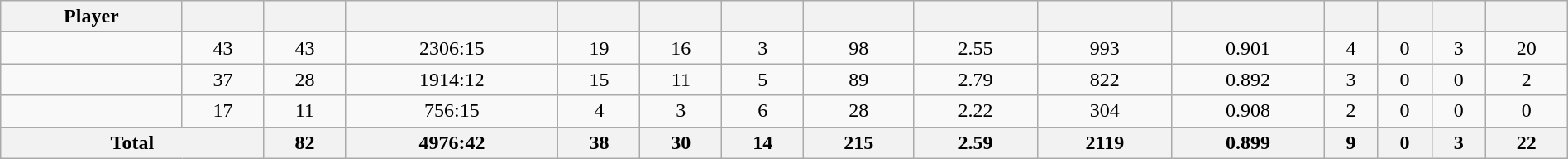<table class="wikitable sortable" style="width:100%; text-align:center;">
<tr>
<th>Player</th>
<th></th>
<th></th>
<th></th>
<th></th>
<th></th>
<th></th>
<th></th>
<th></th>
<th></th>
<th></th>
<th></th>
<th></th>
<th></th>
<th></th>
</tr>
<tr>
<td></td>
<td>43</td>
<td>43</td>
<td>2306:15</td>
<td>19</td>
<td>16</td>
<td>3</td>
<td>98</td>
<td>2.55</td>
<td>993</td>
<td>0.901</td>
<td>4</td>
<td>0</td>
<td>3</td>
<td>20</td>
</tr>
<tr>
<td></td>
<td>37</td>
<td>28</td>
<td>1914:12</td>
<td>15</td>
<td>11</td>
<td>5</td>
<td>89</td>
<td>2.79</td>
<td>822</td>
<td>0.892</td>
<td>3</td>
<td>0</td>
<td>0</td>
<td>2</td>
</tr>
<tr>
<td></td>
<td>17</td>
<td>11</td>
<td>756:15</td>
<td>4</td>
<td>3</td>
<td>6</td>
<td>28</td>
<td>2.22</td>
<td>304</td>
<td>0.908</td>
<td>2</td>
<td>0</td>
<td>0</td>
<td>0</td>
</tr>
<tr class="sortbottom">
<th colspan=2>Total</th>
<th>82</th>
<th>4976:42</th>
<th>38</th>
<th>30</th>
<th>14</th>
<th>215</th>
<th>2.59</th>
<th>2119</th>
<th>0.899</th>
<th>9</th>
<th>0</th>
<th>3</th>
<th>22</th>
</tr>
</table>
